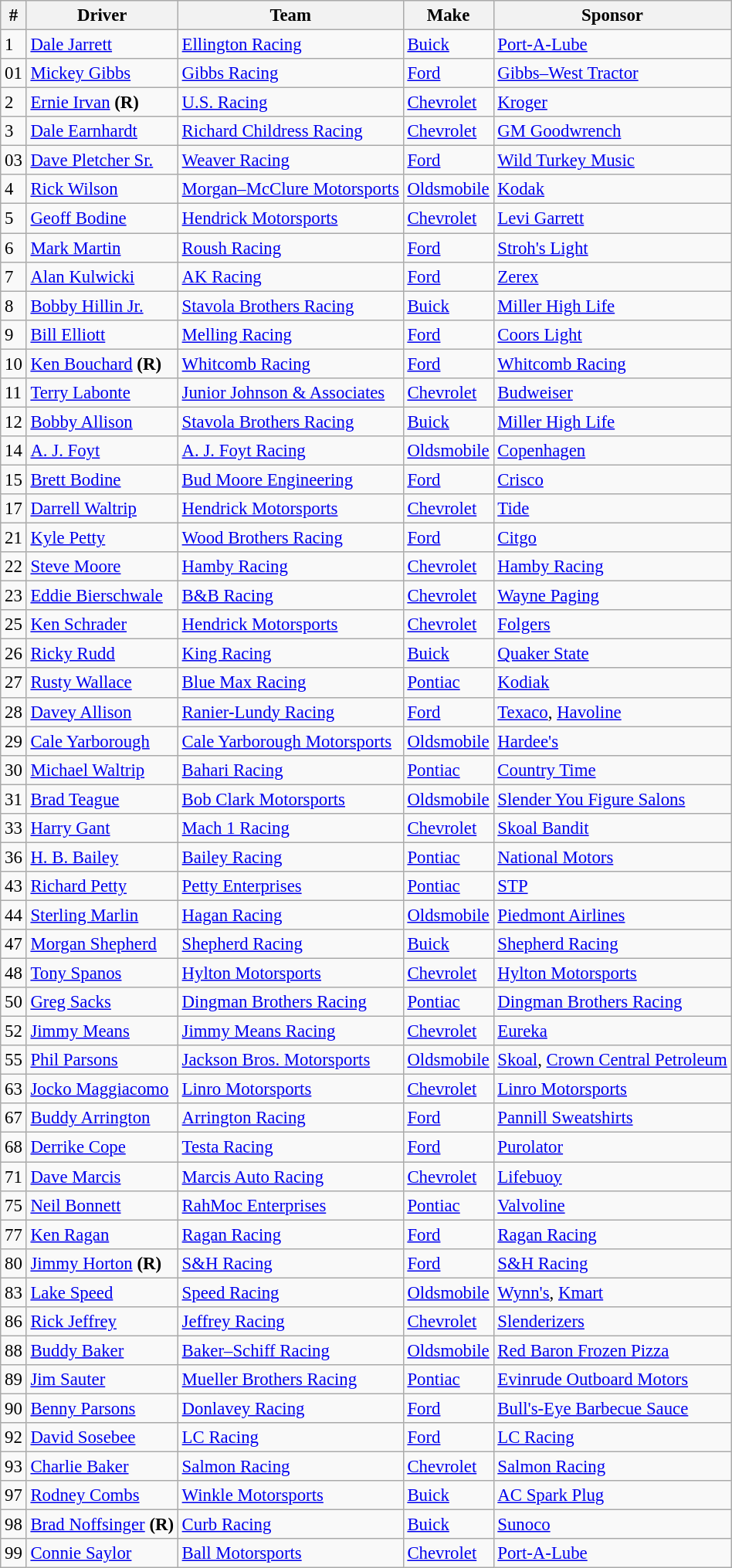<table class="wikitable" style="font-size:95%">
<tr>
<th>#</th>
<th>Driver</th>
<th>Team</th>
<th>Make</th>
<th>Sponsor</th>
</tr>
<tr>
<td>1</td>
<td><a href='#'>Dale Jarrett</a></td>
<td><a href='#'>Ellington Racing</a></td>
<td><a href='#'>Buick</a></td>
<td><a href='#'>Port-A-Lube</a></td>
</tr>
<tr>
<td>01</td>
<td><a href='#'>Mickey Gibbs</a></td>
<td><a href='#'>Gibbs Racing</a></td>
<td><a href='#'>Ford</a></td>
<td><a href='#'>Gibbs–West Tractor</a></td>
</tr>
<tr>
<td>2</td>
<td><a href='#'>Ernie Irvan</a> <strong>(R)</strong></td>
<td><a href='#'>U.S. Racing</a></td>
<td><a href='#'>Chevrolet</a></td>
<td><a href='#'>Kroger</a></td>
</tr>
<tr>
<td>3</td>
<td><a href='#'>Dale Earnhardt</a></td>
<td><a href='#'>Richard Childress Racing</a></td>
<td><a href='#'>Chevrolet</a></td>
<td><a href='#'>GM Goodwrench</a></td>
</tr>
<tr>
<td>03</td>
<td><a href='#'>Dave Pletcher Sr.</a></td>
<td><a href='#'>Weaver Racing</a></td>
<td><a href='#'>Ford</a></td>
<td><a href='#'>Wild Turkey Music</a></td>
</tr>
<tr>
<td>4</td>
<td><a href='#'>Rick Wilson</a></td>
<td><a href='#'>Morgan–McClure Motorsports</a></td>
<td><a href='#'>Oldsmobile</a></td>
<td><a href='#'>Kodak</a></td>
</tr>
<tr>
<td>5</td>
<td><a href='#'>Geoff Bodine</a></td>
<td><a href='#'>Hendrick Motorsports</a></td>
<td><a href='#'>Chevrolet</a></td>
<td><a href='#'>Levi Garrett</a></td>
</tr>
<tr>
<td>6</td>
<td><a href='#'>Mark Martin</a></td>
<td><a href='#'>Roush Racing</a></td>
<td><a href='#'>Ford</a></td>
<td><a href='#'>Stroh's Light</a></td>
</tr>
<tr>
<td>7</td>
<td><a href='#'>Alan Kulwicki</a></td>
<td><a href='#'>AK Racing</a></td>
<td><a href='#'>Ford</a></td>
<td><a href='#'>Zerex</a></td>
</tr>
<tr>
<td>8</td>
<td><a href='#'>Bobby Hillin Jr.</a></td>
<td><a href='#'>Stavola Brothers Racing</a></td>
<td><a href='#'>Buick</a></td>
<td><a href='#'>Miller High Life</a></td>
</tr>
<tr>
<td>9</td>
<td><a href='#'>Bill Elliott</a></td>
<td><a href='#'>Melling Racing</a></td>
<td><a href='#'>Ford</a></td>
<td><a href='#'>Coors Light</a></td>
</tr>
<tr>
<td>10</td>
<td><a href='#'>Ken Bouchard</a> <strong>(R)</strong></td>
<td><a href='#'>Whitcomb Racing</a></td>
<td><a href='#'>Ford</a></td>
<td><a href='#'>Whitcomb Racing</a></td>
</tr>
<tr>
<td>11</td>
<td><a href='#'>Terry Labonte</a></td>
<td><a href='#'>Junior Johnson & Associates</a></td>
<td><a href='#'>Chevrolet</a></td>
<td><a href='#'>Budweiser</a></td>
</tr>
<tr>
<td>12</td>
<td><a href='#'>Bobby Allison</a></td>
<td><a href='#'>Stavola Brothers Racing</a></td>
<td><a href='#'>Buick</a></td>
<td><a href='#'>Miller High Life</a></td>
</tr>
<tr>
<td>14</td>
<td><a href='#'>A. J. Foyt</a></td>
<td><a href='#'>A. J. Foyt Racing</a></td>
<td><a href='#'>Oldsmobile</a></td>
<td><a href='#'>Copenhagen</a></td>
</tr>
<tr>
<td>15</td>
<td><a href='#'>Brett Bodine</a></td>
<td><a href='#'>Bud Moore Engineering</a></td>
<td><a href='#'>Ford</a></td>
<td><a href='#'>Crisco</a></td>
</tr>
<tr>
<td>17</td>
<td><a href='#'>Darrell Waltrip</a></td>
<td><a href='#'>Hendrick Motorsports</a></td>
<td><a href='#'>Chevrolet</a></td>
<td><a href='#'>Tide</a></td>
</tr>
<tr>
<td>21</td>
<td><a href='#'>Kyle Petty</a></td>
<td><a href='#'>Wood Brothers Racing</a></td>
<td><a href='#'>Ford</a></td>
<td><a href='#'>Citgo</a></td>
</tr>
<tr>
<td>22</td>
<td><a href='#'>Steve Moore</a></td>
<td><a href='#'>Hamby Racing</a></td>
<td><a href='#'>Chevrolet</a></td>
<td><a href='#'>Hamby Racing</a></td>
</tr>
<tr>
<td>23</td>
<td><a href='#'>Eddie Bierschwale</a></td>
<td><a href='#'>B&B Racing</a></td>
<td><a href='#'>Chevrolet</a></td>
<td><a href='#'>Wayne Paging</a></td>
</tr>
<tr>
<td>25</td>
<td><a href='#'>Ken Schrader</a></td>
<td><a href='#'>Hendrick Motorsports</a></td>
<td><a href='#'>Chevrolet</a></td>
<td><a href='#'>Folgers</a></td>
</tr>
<tr>
<td>26</td>
<td><a href='#'>Ricky Rudd</a></td>
<td><a href='#'>King Racing</a></td>
<td><a href='#'>Buick</a></td>
<td><a href='#'>Quaker State</a></td>
</tr>
<tr>
<td>27</td>
<td><a href='#'>Rusty Wallace</a></td>
<td><a href='#'>Blue Max Racing</a></td>
<td><a href='#'>Pontiac</a></td>
<td><a href='#'>Kodiak</a></td>
</tr>
<tr>
<td>28</td>
<td><a href='#'>Davey Allison</a></td>
<td><a href='#'>Ranier-Lundy Racing</a></td>
<td><a href='#'>Ford</a></td>
<td><a href='#'>Texaco</a>, <a href='#'>Havoline</a></td>
</tr>
<tr>
<td>29</td>
<td><a href='#'>Cale Yarborough</a></td>
<td><a href='#'>Cale Yarborough Motorsports</a></td>
<td><a href='#'>Oldsmobile</a></td>
<td><a href='#'>Hardee's</a></td>
</tr>
<tr>
<td>30</td>
<td><a href='#'>Michael Waltrip</a></td>
<td><a href='#'>Bahari Racing</a></td>
<td><a href='#'>Pontiac</a></td>
<td><a href='#'>Country Time</a></td>
</tr>
<tr>
<td>31</td>
<td><a href='#'>Brad Teague</a></td>
<td><a href='#'>Bob Clark Motorsports</a></td>
<td><a href='#'>Oldsmobile</a></td>
<td><a href='#'>Slender You Figure Salons</a></td>
</tr>
<tr>
<td>33</td>
<td><a href='#'>Harry Gant</a></td>
<td><a href='#'>Mach 1 Racing</a></td>
<td><a href='#'>Chevrolet</a></td>
<td><a href='#'>Skoal Bandit</a></td>
</tr>
<tr>
<td>36</td>
<td><a href='#'>H. B. Bailey</a></td>
<td><a href='#'>Bailey Racing</a></td>
<td><a href='#'>Pontiac</a></td>
<td><a href='#'>National Motors</a></td>
</tr>
<tr>
<td>43</td>
<td><a href='#'>Richard Petty</a></td>
<td><a href='#'>Petty Enterprises</a></td>
<td><a href='#'>Pontiac</a></td>
<td><a href='#'>STP</a></td>
</tr>
<tr>
<td>44</td>
<td><a href='#'>Sterling Marlin</a></td>
<td><a href='#'>Hagan Racing</a></td>
<td><a href='#'>Oldsmobile</a></td>
<td><a href='#'>Piedmont Airlines</a></td>
</tr>
<tr>
<td>47</td>
<td><a href='#'>Morgan Shepherd</a></td>
<td><a href='#'>Shepherd Racing</a></td>
<td><a href='#'>Buick</a></td>
<td><a href='#'>Shepherd Racing</a></td>
</tr>
<tr>
<td>48</td>
<td><a href='#'>Tony Spanos</a></td>
<td><a href='#'>Hylton Motorsports</a></td>
<td><a href='#'>Chevrolet</a></td>
<td><a href='#'>Hylton Motorsports</a></td>
</tr>
<tr>
<td>50</td>
<td><a href='#'>Greg Sacks</a></td>
<td><a href='#'>Dingman Brothers Racing</a></td>
<td><a href='#'>Pontiac</a></td>
<td><a href='#'>Dingman Brothers Racing</a></td>
</tr>
<tr>
<td>52</td>
<td><a href='#'>Jimmy Means</a></td>
<td><a href='#'>Jimmy Means Racing</a></td>
<td><a href='#'>Chevrolet</a></td>
<td><a href='#'>Eureka</a></td>
</tr>
<tr>
<td>55</td>
<td><a href='#'>Phil Parsons</a></td>
<td><a href='#'>Jackson Bros. Motorsports</a></td>
<td><a href='#'>Oldsmobile</a></td>
<td><a href='#'>Skoal</a>, <a href='#'>Crown Central Petroleum</a></td>
</tr>
<tr>
<td>63</td>
<td><a href='#'>Jocko Maggiacomo</a></td>
<td><a href='#'>Linro Motorsports</a></td>
<td><a href='#'>Chevrolet</a></td>
<td><a href='#'>Linro Motorsports</a></td>
</tr>
<tr>
<td>67</td>
<td><a href='#'>Buddy Arrington</a></td>
<td><a href='#'>Arrington Racing</a></td>
<td><a href='#'>Ford</a></td>
<td><a href='#'>Pannill Sweatshirts</a></td>
</tr>
<tr>
<td>68</td>
<td><a href='#'>Derrike Cope</a></td>
<td><a href='#'>Testa Racing</a></td>
<td><a href='#'>Ford</a></td>
<td><a href='#'>Purolator</a></td>
</tr>
<tr>
<td>71</td>
<td><a href='#'>Dave Marcis</a></td>
<td><a href='#'>Marcis Auto Racing</a></td>
<td><a href='#'>Chevrolet</a></td>
<td><a href='#'>Lifebuoy</a></td>
</tr>
<tr>
<td>75</td>
<td><a href='#'>Neil Bonnett</a></td>
<td><a href='#'>RahMoc Enterprises</a></td>
<td><a href='#'>Pontiac</a></td>
<td><a href='#'>Valvoline</a></td>
</tr>
<tr>
<td>77</td>
<td><a href='#'>Ken Ragan</a></td>
<td><a href='#'>Ragan Racing</a></td>
<td><a href='#'>Ford</a></td>
<td><a href='#'>Ragan Racing</a></td>
</tr>
<tr>
<td>80</td>
<td><a href='#'>Jimmy Horton</a> <strong>(R)</strong></td>
<td><a href='#'>S&H Racing</a></td>
<td><a href='#'>Ford</a></td>
<td><a href='#'>S&H Racing</a></td>
</tr>
<tr>
<td>83</td>
<td><a href='#'>Lake Speed</a></td>
<td><a href='#'>Speed Racing</a></td>
<td><a href='#'>Oldsmobile</a></td>
<td><a href='#'>Wynn's</a>, <a href='#'>Kmart</a></td>
</tr>
<tr>
<td>86</td>
<td><a href='#'>Rick Jeffrey</a></td>
<td><a href='#'>Jeffrey Racing</a></td>
<td><a href='#'>Chevrolet</a></td>
<td><a href='#'>Slenderizers</a></td>
</tr>
<tr>
<td>88</td>
<td><a href='#'>Buddy Baker</a></td>
<td><a href='#'>Baker–Schiff Racing</a></td>
<td><a href='#'>Oldsmobile</a></td>
<td><a href='#'>Red Baron Frozen Pizza</a></td>
</tr>
<tr>
<td>89</td>
<td><a href='#'>Jim Sauter</a></td>
<td><a href='#'>Mueller Brothers Racing</a></td>
<td><a href='#'>Pontiac</a></td>
<td><a href='#'>Evinrude Outboard Motors</a></td>
</tr>
<tr>
<td>90</td>
<td><a href='#'>Benny Parsons</a></td>
<td><a href='#'>Donlavey Racing</a></td>
<td><a href='#'>Ford</a></td>
<td><a href='#'>Bull's-Eye Barbecue Sauce</a></td>
</tr>
<tr>
<td>92</td>
<td><a href='#'>David Sosebee</a></td>
<td><a href='#'>LC Racing</a></td>
<td><a href='#'>Ford</a></td>
<td><a href='#'>LC Racing</a></td>
</tr>
<tr>
<td>93</td>
<td><a href='#'>Charlie Baker</a></td>
<td><a href='#'>Salmon Racing</a></td>
<td><a href='#'>Chevrolet</a></td>
<td><a href='#'>Salmon Racing</a></td>
</tr>
<tr>
<td>97</td>
<td><a href='#'>Rodney Combs</a></td>
<td><a href='#'>Winkle Motorsports</a></td>
<td><a href='#'>Buick</a></td>
<td><a href='#'>AC Spark Plug</a></td>
</tr>
<tr>
<td>98</td>
<td><a href='#'>Brad Noffsinger</a> <strong>(R)</strong></td>
<td><a href='#'>Curb Racing</a></td>
<td><a href='#'>Buick</a></td>
<td><a href='#'>Sunoco</a></td>
</tr>
<tr>
<td>99</td>
<td><a href='#'>Connie Saylor</a></td>
<td><a href='#'>Ball Motorsports</a></td>
<td><a href='#'>Chevrolet</a></td>
<td><a href='#'>Port-A-Lube</a></td>
</tr>
</table>
